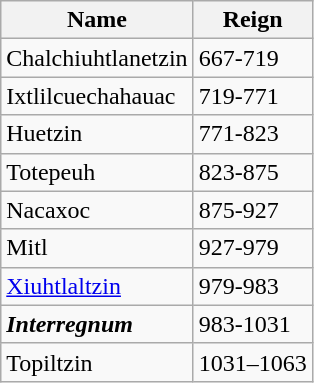<table class="wikitable">
<tr>
<th>Name</th>
<th>Reign</th>
</tr>
<tr>
<td>Chalchiuhtlanetzin</td>
<td>667-719</td>
</tr>
<tr>
<td>Ixtlilcuechahauac</td>
<td>719-771</td>
</tr>
<tr>
<td>Huetzin</td>
<td>771-823</td>
</tr>
<tr>
<td>Totepeuh</td>
<td>823-875</td>
</tr>
<tr>
<td>Nacaxoc</td>
<td>875-927</td>
</tr>
<tr>
<td>Mitl</td>
<td>927-979</td>
</tr>
<tr>
<td><a href='#'>Xiuhtlaltzin</a></td>
<td>979-983</td>
</tr>
<tr>
<td><strong><em>Interregnum</em></strong></td>
<td>983-1031</td>
</tr>
<tr>
<td>Topiltzin</td>
<td>1031–1063</td>
</tr>
</table>
